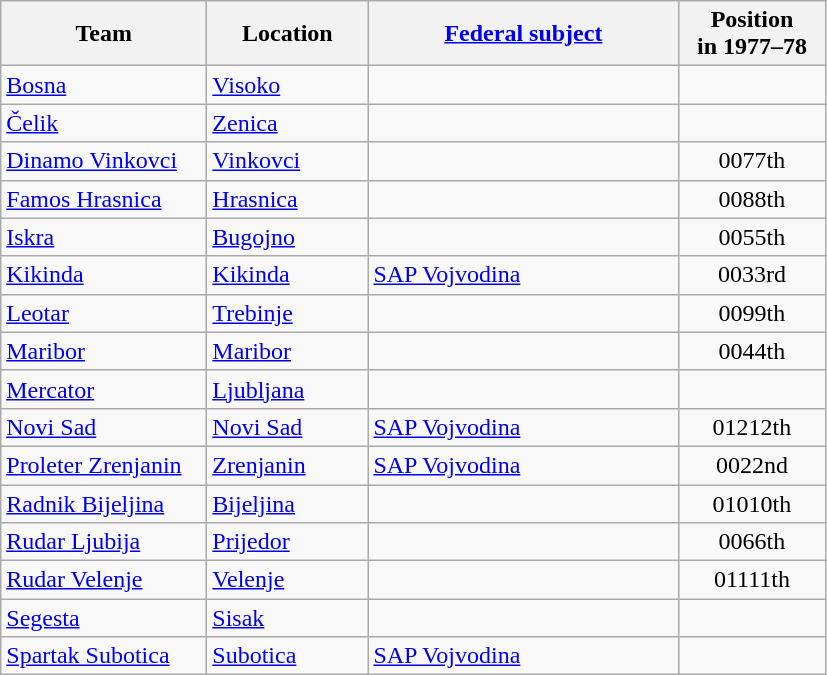<table class="wikitable sortable" style="text-align: left;">
<tr>
<th width="130">Team</th>
<th width="100">Location</th>
<th width="200"><a href='#'>Federal subject</a></th>
<th width="90">Position<br>in 1977–78</th>
</tr>
<tr>
<td><a href='#'>Bosna</a></td>
<td><a href='#'>Visoko</a></td>
<td></td>
<td></td>
</tr>
<tr>
<td><a href='#'>Čelik</a></td>
<td><a href='#'>Zenica</a></td>
<td></td>
<td></td>
</tr>
<tr>
<td><a href='#'>Dinamo Vinkovci</a></td>
<td><a href='#'>Vinkovci</a></td>
<td></td>
<td style="text-align:center;"><span>007</span>7th</td>
</tr>
<tr>
<td><a href='#'>Famos Hrasnica</a></td>
<td><a href='#'>Hrasnica</a></td>
<td></td>
<td style="text-align:center;"><span>008</span>8th</td>
</tr>
<tr>
<td><a href='#'>Iskra</a></td>
<td><a href='#'>Bugojno</a></td>
<td></td>
<td style="text-align:center;"><span>005</span>5th</td>
</tr>
<tr>
<td><a href='#'>Kikinda</a></td>
<td><a href='#'>Kikinda</a></td>
<td> <a href='#'>SAP Vojvodina</a></td>
<td style="text-align:center;"><span>003</span>3rd</td>
</tr>
<tr>
<td><a href='#'>Leotar</a></td>
<td><a href='#'>Trebinje</a></td>
<td></td>
<td style="text-align:center;"><span>009</span>9th</td>
</tr>
<tr>
<td><a href='#'>Maribor</a></td>
<td><a href='#'>Maribor</a></td>
<td></td>
<td style="text-align:center;"><span>004</span>4th</td>
</tr>
<tr>
<td><a href='#'>Mercator</a></td>
<td><a href='#'>Ljubljana</a></td>
<td></td>
<td></td>
</tr>
<tr>
<td><a href='#'>Novi Sad</a></td>
<td><a href='#'>Novi Sad</a></td>
<td> <a href='#'>SAP Vojvodina</a></td>
<td style="text-align:center;"><span>012</span>12th</td>
</tr>
<tr>
<td><a href='#'>Proleter Zrenjanin</a></td>
<td><a href='#'>Zrenjanin</a></td>
<td> <a href='#'>SAP Vojvodina</a></td>
<td style="text-align:center;"><span>002</span>2nd</td>
</tr>
<tr>
<td><a href='#'>Radnik Bijeljina</a></td>
<td><a href='#'>Bijeljina</a></td>
<td></td>
<td style="text-align:center;"><span>010</span>10th</td>
</tr>
<tr>
<td><a href='#'>Rudar Ljubija</a></td>
<td><a href='#'>Prijedor</a></td>
<td></td>
<td style="text-align:center;"><span>006</span>6th</td>
</tr>
<tr>
<td><a href='#'>Rudar Velenje</a></td>
<td><a href='#'>Velenje</a></td>
<td></td>
<td style="text-align:center;"><span>011</span>11th</td>
</tr>
<tr>
<td><a href='#'>Segesta</a></td>
<td><a href='#'>Sisak</a></td>
<td></td>
<td></td>
</tr>
<tr>
<td><a href='#'>Spartak Subotica</a></td>
<td><a href='#'>Subotica</a></td>
<td> <a href='#'>SAP Vojvodina</a></td>
<td></td>
</tr>
</table>
